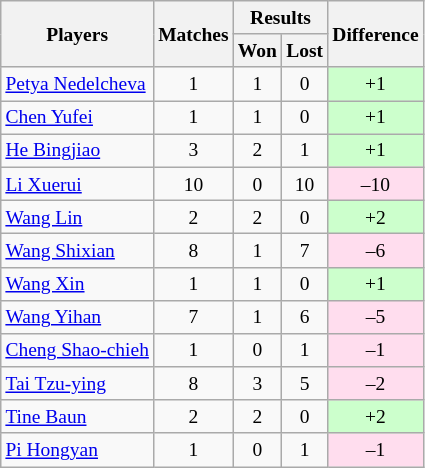<table class=wikitable style="text-align:center; font-size:small">
<tr>
<th rowspan="2">Players</th>
<th rowspan="2">Matches</th>
<th colspan="2">Results</th>
<th rowspan="2">Difference</th>
</tr>
<tr>
<th>Won</th>
<th>Lost</th>
</tr>
<tr>
<td align="left"> <a href='#'>Petya Nedelcheva</a></td>
<td>1</td>
<td>1</td>
<td>0</td>
<td bgcolor="#ccffcc">+1</td>
</tr>
<tr>
<td align="left"> <a href='#'>Chen Yufei</a></td>
<td>1</td>
<td>1</td>
<td>0</td>
<td bgcolor="#ccffcc">+1</td>
</tr>
<tr>
<td align="left"> <a href='#'>He Bingjiao</a></td>
<td>3</td>
<td>2</td>
<td>1</td>
<td bgcolor="#ccffcc">+1</td>
</tr>
<tr>
<td align="left"> <a href='#'>Li Xuerui</a></td>
<td>10</td>
<td>0</td>
<td>10</td>
<td bgcolor="#ffddee">–10</td>
</tr>
<tr>
<td align="left"> <a href='#'>Wang Lin</a></td>
<td>2</td>
<td>2</td>
<td>0</td>
<td bgcolor="#ccffcc">+2</td>
</tr>
<tr>
<td align="left"> <a href='#'>Wang Shixian</a></td>
<td>8</td>
<td>1</td>
<td>7</td>
<td bgcolor="#ffddee">–6</td>
</tr>
<tr>
<td align="left"> <a href='#'>Wang Xin</a></td>
<td>1</td>
<td>1</td>
<td>0</td>
<td bgcolor="#ccffcc">+1</td>
</tr>
<tr>
<td align="left"> <a href='#'>Wang Yihan</a></td>
<td>7</td>
<td>1</td>
<td>6</td>
<td bgcolor="#ffddee">–5</td>
</tr>
<tr>
<td align="left"> <a href='#'>Cheng Shao-chieh</a></td>
<td>1</td>
<td>0</td>
<td>1</td>
<td bgcolor="#ffddee">–1</td>
</tr>
<tr>
<td align="left"> <a href='#'>Tai Tzu-ying</a></td>
<td>8</td>
<td>3</td>
<td>5</td>
<td bgcolor="#ffddee">–2</td>
</tr>
<tr>
<td align="left"> <a href='#'>Tine Baun</a></td>
<td>2</td>
<td>2</td>
<td>0</td>
<td bgcolor="#ccffcc">+2</td>
</tr>
<tr>
<td align="left"> <a href='#'>Pi Hongyan</a></td>
<td>1</td>
<td>0</td>
<td>1</td>
<td bgcolor="#ffddee">–1</td>
</tr>
</table>
